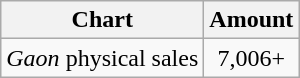<table class="wikitable">
<tr>
<th>Chart</th>
<th>Amount</th>
</tr>
<tr>
<td><em>Gaon</em> physical sales</td>
<td style="text-align:center;">7,006+</td>
</tr>
</table>
